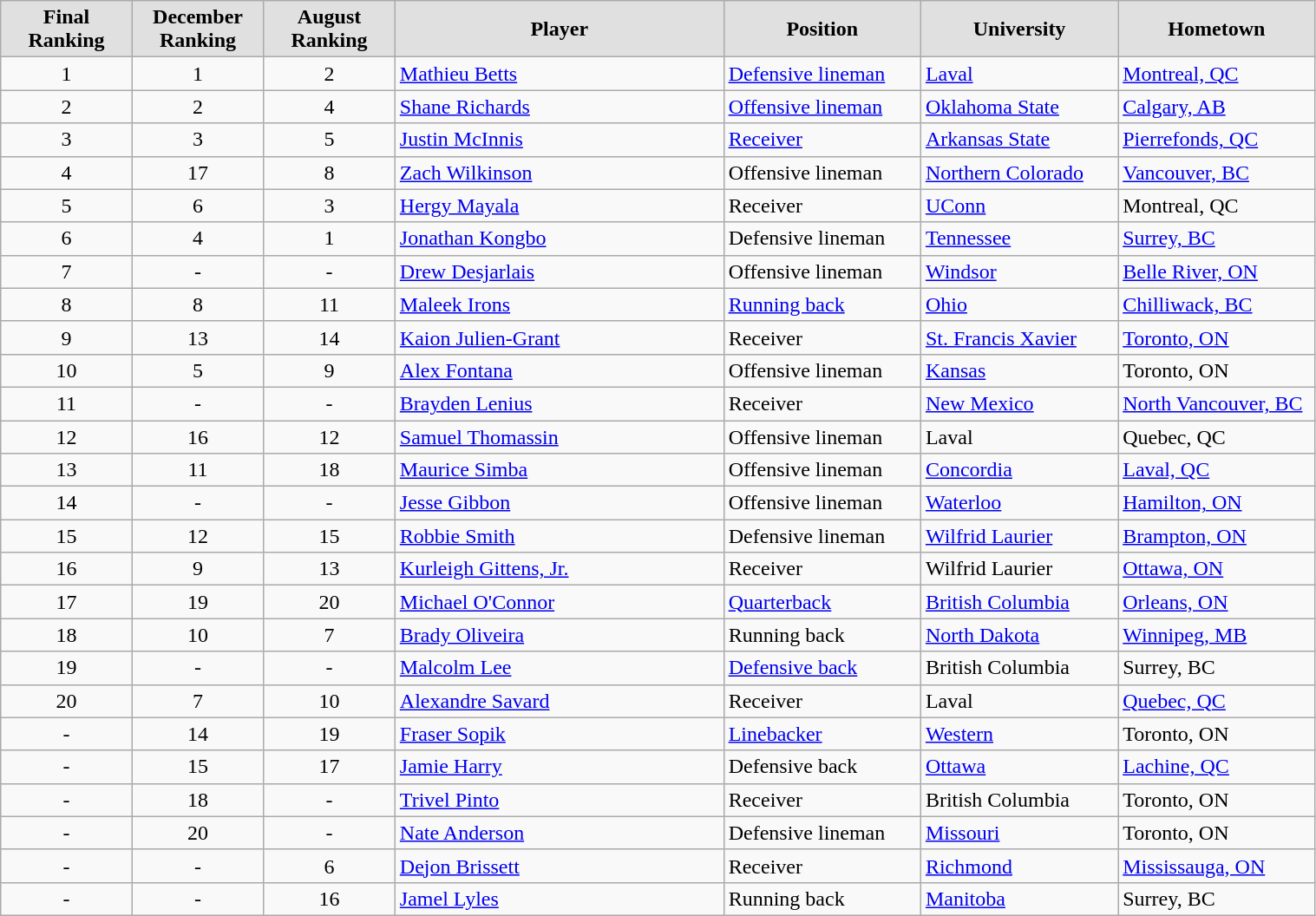<table class="wikitable sortable" width="80%">
<tr>
<th style="background:#e0e0e0; width:10%;">Final<br>Ranking</th>
<th style="background:#e0e0e0; width:10%;">December<br>Ranking</th>
<th style="background:#e0e0e0; width:10%;">August<br>Ranking</th>
<th style="background:#e0e0e0; width:25%;">Player</th>
<th style="background:#e0e0e0; width:15%;">Position</th>
<th style="background:#e0e0e0; width:15%;">University</th>
<th style="background:#e0e0e0; width:15%;">Hometown</th>
</tr>
<tr>
<td style="text-align:center;">1</td>
<td style="text-align:center;">1</td>
<td style="text-align:center;">2</td>
<td><a href='#'>Mathieu Betts</a></td>
<td><a href='#'>Defensive lineman</a></td>
<td><a href='#'>Laval</a></td>
<td><a href='#'>Montreal, QC</a></td>
</tr>
<tr>
<td style="text-align:center;">2</td>
<td style="text-align:center;">2</td>
<td style="text-align:center;">4</td>
<td><a href='#'>Shane Richards</a></td>
<td><a href='#'>Offensive lineman</a></td>
<td><a href='#'>Oklahoma State</a></td>
<td><a href='#'>Calgary, AB</a></td>
</tr>
<tr>
<td style="text-align:center;">3</td>
<td style="text-align:center;">3</td>
<td style="text-align:center;">5</td>
<td><a href='#'>Justin McInnis</a></td>
<td><a href='#'>Receiver</a></td>
<td><a href='#'>Arkansas State</a></td>
<td><a href='#'>Pierrefonds, QC</a></td>
</tr>
<tr>
<td style="text-align:center;">4</td>
<td style="text-align:center;">17</td>
<td style="text-align:center;">8</td>
<td><a href='#'>Zach Wilkinson</a></td>
<td>Offensive lineman</td>
<td><a href='#'>Northern Colorado</a></td>
<td><a href='#'>Vancouver, BC</a></td>
</tr>
<tr>
<td style="text-align:center;">5</td>
<td style="text-align:center;">6</td>
<td style="text-align:center;">3</td>
<td><a href='#'>Hergy Mayala</a></td>
<td>Receiver</td>
<td><a href='#'>UConn</a></td>
<td>Montreal, QC</td>
</tr>
<tr>
<td style="text-align:center;">6</td>
<td style="text-align:center;">4</td>
<td style="text-align:center;">1</td>
<td><a href='#'>Jonathan Kongbo</a></td>
<td>Defensive lineman</td>
<td><a href='#'>Tennessee</a></td>
<td><a href='#'>Surrey, BC</a></td>
</tr>
<tr>
<td style="text-align:center;">7</td>
<td style="text-align:center;">-</td>
<td style="text-align:center;">-</td>
<td><a href='#'>Drew Desjarlais</a></td>
<td>Offensive lineman</td>
<td><a href='#'>Windsor</a></td>
<td><a href='#'>Belle River, ON</a></td>
</tr>
<tr>
<td style="text-align:center;">8</td>
<td style="text-align:center;">8</td>
<td style="text-align:center;">11</td>
<td><a href='#'>Maleek Irons</a></td>
<td><a href='#'>Running back</a></td>
<td><a href='#'>Ohio</a></td>
<td><a href='#'>Chilliwack, BC</a></td>
</tr>
<tr>
<td style="text-align:center;">9</td>
<td style="text-align:center;">13</td>
<td style="text-align:center;">14</td>
<td><a href='#'>Kaion Julien-Grant</a></td>
<td>Receiver</td>
<td><a href='#'>St. Francis Xavier</a></td>
<td><a href='#'>Toronto, ON</a></td>
</tr>
<tr>
<td style="text-align:center;">10</td>
<td style="text-align:center;">5</td>
<td style="text-align:center;">9</td>
<td><a href='#'>Alex Fontana</a></td>
<td>Offensive lineman</td>
<td><a href='#'>Kansas</a></td>
<td>Toronto, ON</td>
</tr>
<tr>
<td style="text-align:center;">11</td>
<td style="text-align:center;">-</td>
<td style="text-align:center;">-</td>
<td><a href='#'>Brayden Lenius</a></td>
<td>Receiver</td>
<td><a href='#'>New Mexico</a></td>
<td><a href='#'>North Vancouver, BC</a></td>
</tr>
<tr>
<td style="text-align:center;">12</td>
<td style="text-align:center;">16</td>
<td style="text-align:center;">12</td>
<td><a href='#'>Samuel Thomassin</a></td>
<td>Offensive lineman</td>
<td>Laval</td>
<td>Quebec, QC</td>
</tr>
<tr>
<td style="text-align:center;">13</td>
<td style="text-align:center;">11</td>
<td style="text-align:center;">18</td>
<td><a href='#'>Maurice Simba</a></td>
<td>Offensive lineman</td>
<td><a href='#'>Concordia</a></td>
<td><a href='#'>Laval, QC</a></td>
</tr>
<tr>
<td style="text-align:center;">14</td>
<td style="text-align:center;">-</td>
<td style="text-align:center;">-</td>
<td><a href='#'>Jesse Gibbon</a></td>
<td>Offensive lineman</td>
<td><a href='#'>Waterloo</a></td>
<td><a href='#'>Hamilton, ON</a></td>
</tr>
<tr>
<td style="text-align:center;">15</td>
<td style="text-align:center;">12</td>
<td style="text-align:center;">15</td>
<td><a href='#'>Robbie Smith</a></td>
<td>Defensive lineman</td>
<td><a href='#'>Wilfrid Laurier</a></td>
<td><a href='#'>Brampton, ON</a></td>
</tr>
<tr>
<td style="text-align:center;">16</td>
<td style="text-align:center;">9</td>
<td style="text-align:center;">13</td>
<td><a href='#'>Kurleigh Gittens, Jr.</a></td>
<td>Receiver</td>
<td>Wilfrid Laurier</td>
<td><a href='#'>Ottawa, ON</a></td>
</tr>
<tr>
<td style="text-align:center;">17</td>
<td style="text-align:center;">19</td>
<td style="text-align:center;">20</td>
<td><a href='#'>Michael O'Connor</a></td>
<td><a href='#'>Quarterback</a></td>
<td><a href='#'>British Columbia</a></td>
<td><a href='#'>Orleans, ON</a></td>
</tr>
<tr>
<td style="text-align:center;">18</td>
<td style="text-align:center;">10</td>
<td style="text-align:center;">7</td>
<td><a href='#'>Brady Oliveira</a></td>
<td>Running back</td>
<td><a href='#'>North Dakota</a></td>
<td><a href='#'>Winnipeg, MB</a></td>
</tr>
<tr>
<td style="text-align:center;">19</td>
<td style="text-align:center;">-</td>
<td style="text-align:center;">-</td>
<td><a href='#'>Malcolm Lee</a></td>
<td><a href='#'>Defensive back</a></td>
<td>British Columbia</td>
<td>Surrey, BC</td>
</tr>
<tr>
<td style="text-align:center;">20</td>
<td style="text-align:center;">7</td>
<td style="text-align:center;">10</td>
<td><a href='#'>Alexandre Savard</a></td>
<td>Receiver</td>
<td>Laval</td>
<td><a href='#'>Quebec, QC</a></td>
</tr>
<tr>
<td style="text-align:center;">-</td>
<td style="text-align:center;">14</td>
<td style="text-align:center;">19</td>
<td><a href='#'>Fraser Sopik</a></td>
<td><a href='#'>Linebacker</a></td>
<td><a href='#'>Western</a></td>
<td>Toronto, ON</td>
</tr>
<tr>
<td style="text-align:center;">-</td>
<td style="text-align:center;">15</td>
<td style="text-align:center;">17</td>
<td><a href='#'>Jamie Harry</a></td>
<td>Defensive back</td>
<td><a href='#'>Ottawa</a></td>
<td><a href='#'>Lachine, QC</a></td>
</tr>
<tr>
<td style="text-align:center;">-</td>
<td style="text-align:center;">18</td>
<td style="text-align:center;">-</td>
<td><a href='#'>Trivel Pinto</a></td>
<td>Receiver</td>
<td>British Columbia</td>
<td>Toronto, ON</td>
</tr>
<tr>
<td style="text-align:center;">-</td>
<td style="text-align:center;">20</td>
<td style="text-align:center;">-</td>
<td><a href='#'>Nate Anderson</a></td>
<td>Defensive lineman</td>
<td><a href='#'>Missouri</a></td>
<td>Toronto, ON</td>
</tr>
<tr>
<td style="text-align:center;">-</td>
<td style="text-align:center;">-</td>
<td style="text-align:center;">6</td>
<td><a href='#'>Dejon Brissett</a></td>
<td>Receiver</td>
<td><a href='#'>Richmond</a></td>
<td><a href='#'>Mississauga, ON</a></td>
</tr>
<tr>
<td style="text-align:center;">-</td>
<td style="text-align:center;">-</td>
<td style="text-align:center;">16</td>
<td><a href='#'>Jamel Lyles</a></td>
<td>Running back</td>
<td><a href='#'>Manitoba</a></td>
<td>Surrey, BC</td>
</tr>
</table>
